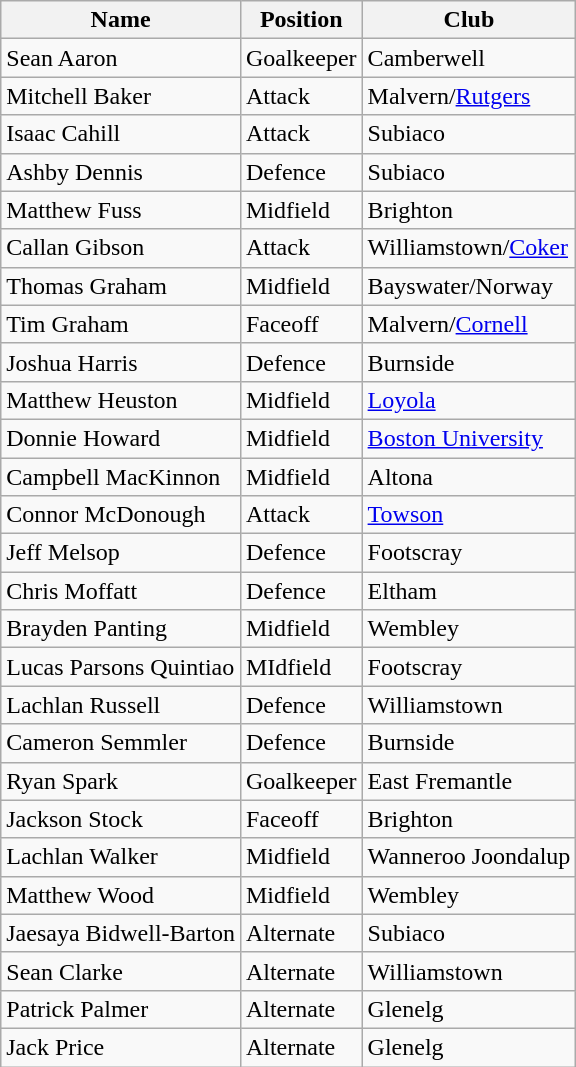<table class="wikitable">
<tr>
<th>Name</th>
<th>Position</th>
<th>Club</th>
</tr>
<tr>
<td>Sean Aaron</td>
<td>Goalkeeper</td>
<td>Camberwell</td>
</tr>
<tr>
<td>Mitchell Baker</td>
<td>Attack</td>
<td>Malvern/<a href='#'>Rutgers</a></td>
</tr>
<tr>
<td>Isaac Cahill</td>
<td>Attack</td>
<td>Subiaco</td>
</tr>
<tr>
<td>Ashby Dennis</td>
<td>Defence</td>
<td>Subiaco</td>
</tr>
<tr>
<td>Matthew Fuss</td>
<td>Midfield</td>
<td>Brighton</td>
</tr>
<tr>
<td>Callan Gibson</td>
<td>Attack</td>
<td>Williamstown/<a href='#'>Coker</a></td>
</tr>
<tr>
<td>Thomas Graham</td>
<td>Midfield</td>
<td>Bayswater/Norway</td>
</tr>
<tr>
<td>Tim Graham</td>
<td>Faceoff</td>
<td>Malvern/<a href='#'>Cornell</a></td>
</tr>
<tr>
<td>Joshua Harris</td>
<td>Defence</td>
<td>Burnside</td>
</tr>
<tr>
<td>Matthew Heuston</td>
<td>Midfield</td>
<td><a href='#'>Loyola</a></td>
</tr>
<tr>
<td>Donnie Howard</td>
<td>Midfield</td>
<td><a href='#'>Boston University</a></td>
</tr>
<tr>
<td>Campbell MacKinnon</td>
<td>Midfield</td>
<td>Altona</td>
</tr>
<tr>
<td>Connor McDonough</td>
<td>Attack</td>
<td><a href='#'>Towson</a></td>
</tr>
<tr>
<td>Jeff Melsop</td>
<td>Defence</td>
<td>Footscray</td>
</tr>
<tr>
<td>Chris Moffatt</td>
<td>Defence</td>
<td>Eltham</td>
</tr>
<tr>
<td>Brayden Panting</td>
<td>Midfield</td>
<td>Wembley</td>
</tr>
<tr>
<td>Lucas Parsons Quintiao</td>
<td>MIdfield</td>
<td>Footscray</td>
</tr>
<tr>
<td>Lachlan Russell</td>
<td>Defence</td>
<td>Williamstown</td>
</tr>
<tr>
<td>Cameron Semmler</td>
<td>Defence</td>
<td>Burnside</td>
</tr>
<tr>
<td>Ryan Spark</td>
<td>Goalkeeper</td>
<td>East Fremantle</td>
</tr>
<tr>
<td>Jackson Stock</td>
<td>Faceoff</td>
<td>Brighton</td>
</tr>
<tr>
<td>Lachlan Walker</td>
<td>Midfield</td>
<td>Wanneroo Joondalup</td>
</tr>
<tr>
<td>Matthew Wood</td>
<td>Midfield</td>
<td>Wembley</td>
</tr>
<tr>
<td>Jaesaya Bidwell-Barton</td>
<td>Alternate</td>
<td>Subiaco</td>
</tr>
<tr>
<td>Sean Clarke</td>
<td>Alternate</td>
<td>Williamstown</td>
</tr>
<tr>
<td>Patrick Palmer</td>
<td>Alternate</td>
<td>Glenelg</td>
</tr>
<tr>
<td>Jack Price</td>
<td>Alternate</td>
<td>Glenelg</td>
</tr>
</table>
